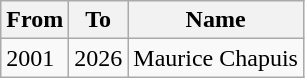<table class="wikitable">
<tr>
<th>From</th>
<th>To</th>
<th>Name</th>
</tr>
<tr>
<td>2001</td>
<td>2026</td>
<td>Maurice Chapuis</td>
</tr>
</table>
